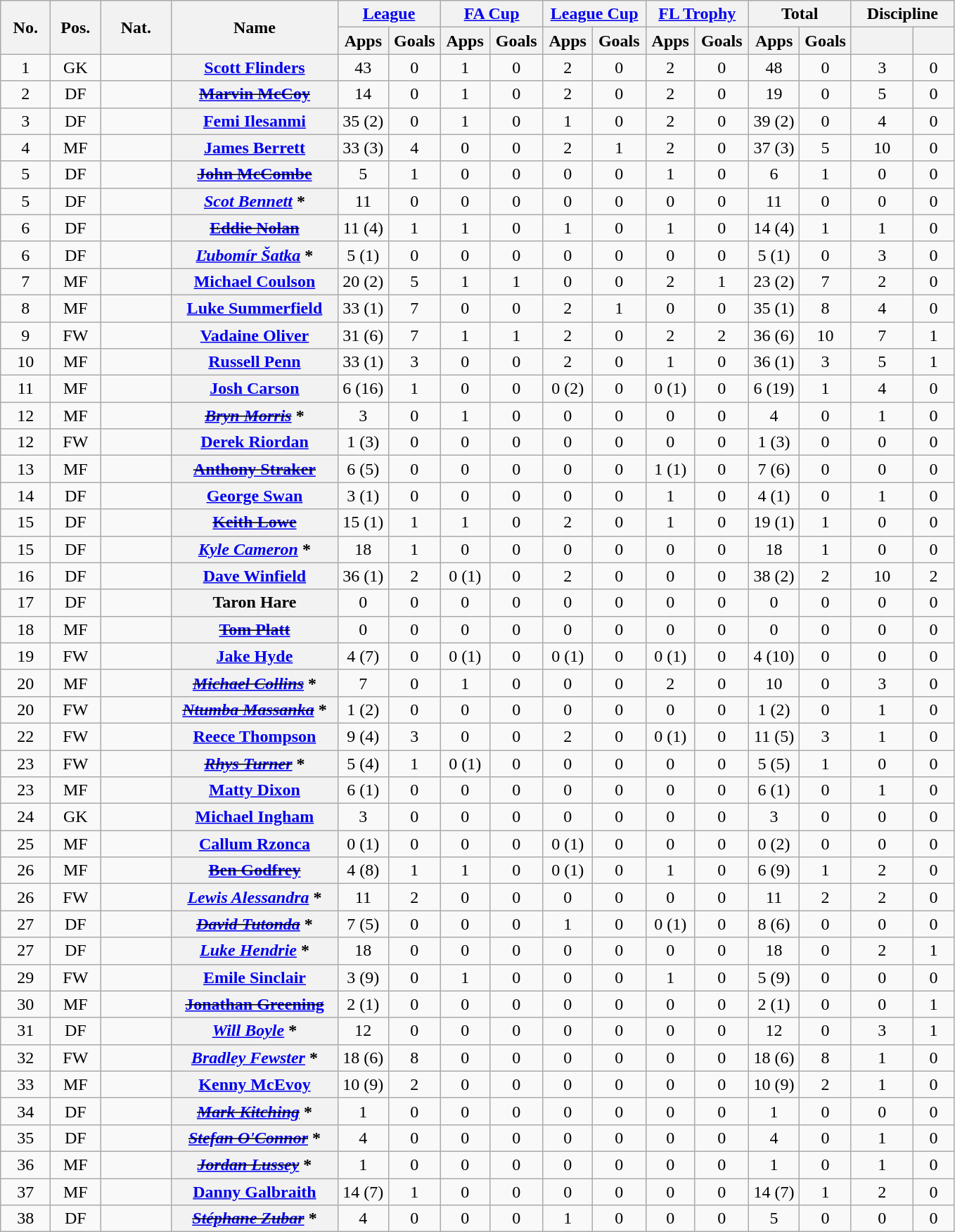<table class="wikitable plainrowheaders" style="text-align:center">
<tr>
<th rowspan=2 width=40>No.</th>
<th rowspan=2 width=40>Pos.</th>
<th rowspan=2 width=60>Nat.</th>
<th rowspan=2 width=150 scope=col>Name</th>
<th colspan=2 width=90><a href='#'>League</a></th>
<th colspan=2 width=90><a href='#'>FA Cup</a></th>
<th colspan=2 width=90><a href='#'>League Cup</a></th>
<th colspan=2 width=90><a href='#'>FL Trophy</a></th>
<th colspan=2 width=90>Total</th>
<th colspan=2 width=90>Discipline</th>
</tr>
<tr>
<th scope=col>Apps</th>
<th scope=col>Goals</th>
<th scope=col>Apps</th>
<th scope=col>Goals</th>
<th scope=col>Apps</th>
<th scope=col>Goals</th>
<th scope=col>Apps</th>
<th scope=col>Goals</th>
<th scope=col>Apps</th>
<th scope=col>Goals</th>
<th scope=col></th>
<th scope=col></th>
</tr>
<tr>
<td>1</td>
<td>GK</td>
<td align=left></td>
<th scope=row><a href='#'>Scott Flinders</a></th>
<td>43</td>
<td>0</td>
<td>1</td>
<td>0</td>
<td>2</td>
<td>0</td>
<td>2</td>
<td>0</td>
<td>48</td>
<td>0</td>
<td>3</td>
<td>0</td>
</tr>
<tr>
<td>2</td>
<td>DF</td>
<td align=left></td>
<th scope=row><s><a href='#'>Marvin McCoy</a></s> </th>
<td>14</td>
<td>0</td>
<td>1</td>
<td>0</td>
<td>2</td>
<td>0</td>
<td>2</td>
<td>0</td>
<td>19</td>
<td>0</td>
<td>5</td>
<td>0</td>
</tr>
<tr>
<td>3</td>
<td>DF</td>
<td align=left></td>
<th scope=row><a href='#'>Femi Ilesanmi</a></th>
<td>35 (2)</td>
<td>0</td>
<td>1</td>
<td>0</td>
<td>1</td>
<td>0</td>
<td>2</td>
<td>0</td>
<td>39 (2)</td>
<td>0</td>
<td>4</td>
<td>0</td>
</tr>
<tr>
<td>4</td>
<td>MF</td>
<td align=left></td>
<th scope=row><a href='#'>James Berrett</a></th>
<td>33 (3)</td>
<td>4</td>
<td>0</td>
<td>0</td>
<td>2</td>
<td>1</td>
<td>2</td>
<td>0</td>
<td>37 (3)</td>
<td>5</td>
<td>10</td>
<td>0</td>
</tr>
<tr>
<td>5</td>
<td>DF</td>
<td align=left></td>
<th scope=row><s><a href='#'>John McCombe</a></s> </th>
<td>5</td>
<td>1</td>
<td>0</td>
<td>0</td>
<td>0</td>
<td>0</td>
<td>1</td>
<td>0</td>
<td>6</td>
<td>1</td>
<td>0</td>
<td>0</td>
</tr>
<tr>
<td>5</td>
<td>DF</td>
<td align=left></td>
<th scope=row><em><a href='#'>Scot Bennett</a></em> *</th>
<td>11</td>
<td>0</td>
<td>0</td>
<td>0</td>
<td>0</td>
<td>0</td>
<td>0</td>
<td>0</td>
<td>11</td>
<td>0</td>
<td>0</td>
<td>0</td>
</tr>
<tr>
<td>6</td>
<td>DF</td>
<td align=left></td>
<th scope=row><s><a href='#'>Eddie Nolan</a></s> </th>
<td>11 (4)</td>
<td>1</td>
<td>1</td>
<td>0</td>
<td>1</td>
<td>0</td>
<td>1</td>
<td>0</td>
<td>14 (4)</td>
<td>1</td>
<td>1</td>
<td>0</td>
</tr>
<tr>
<td>6</td>
<td>DF</td>
<td align=left></td>
<th scope=row><em><a href='#'>Ľubomír Šatka</a></em> *</th>
<td>5 (1)</td>
<td>0</td>
<td>0</td>
<td>0</td>
<td>0</td>
<td>0</td>
<td>0</td>
<td>0</td>
<td>5 (1)</td>
<td>0</td>
<td>3</td>
<td>0</td>
</tr>
<tr>
<td>7</td>
<td>MF</td>
<td align=left></td>
<th scope=row><a href='#'>Michael Coulson</a></th>
<td>20 (2)</td>
<td>5</td>
<td>1</td>
<td>1</td>
<td>0</td>
<td>0</td>
<td>2</td>
<td>1</td>
<td>23 (2)</td>
<td>7</td>
<td>2</td>
<td>0</td>
</tr>
<tr>
<td>8</td>
<td>MF</td>
<td align=left></td>
<th scope=row><a href='#'>Luke Summerfield</a></th>
<td>33 (1)</td>
<td>7</td>
<td>0</td>
<td>0</td>
<td>2</td>
<td>1</td>
<td>0</td>
<td>0</td>
<td>35 (1)</td>
<td>8</td>
<td>4</td>
<td>0</td>
</tr>
<tr>
<td>9</td>
<td>FW</td>
<td align=left></td>
<th scope=row><a href='#'>Vadaine Oliver</a></th>
<td>31 (6)</td>
<td>7</td>
<td>1</td>
<td>1</td>
<td>2</td>
<td>0</td>
<td>2</td>
<td>2</td>
<td>36 (6)</td>
<td>10</td>
<td>7</td>
<td>1</td>
</tr>
<tr>
<td>10</td>
<td>MF</td>
<td align=left></td>
<th scope=row><a href='#'>Russell Penn</a></th>
<td>33 (1)</td>
<td>3</td>
<td>0</td>
<td>0</td>
<td>2</td>
<td>0</td>
<td>1</td>
<td>0</td>
<td>36 (1)</td>
<td>3</td>
<td>5</td>
<td>1</td>
</tr>
<tr>
<td>11</td>
<td>MF</td>
<td align=left></td>
<th scope=row><a href='#'>Josh Carson</a></th>
<td>6 (16)</td>
<td>1</td>
<td>0</td>
<td>0</td>
<td>0 (2)</td>
<td>0</td>
<td>0 (1)</td>
<td>0</td>
<td>6 (19)</td>
<td>1</td>
<td>4</td>
<td>0</td>
</tr>
<tr>
<td>12</td>
<td>MF</td>
<td align=left></td>
<th scope=row><s><em><a href='#'>Bryn Morris</a></em></s> * </th>
<td>3</td>
<td>0</td>
<td>1</td>
<td>0</td>
<td>0</td>
<td>0</td>
<td>0</td>
<td>0</td>
<td>4</td>
<td>0</td>
<td>1</td>
<td>0</td>
</tr>
<tr>
<td>12</td>
<td>FW</td>
<td align=left></td>
<th scope=row><a href='#'>Derek Riordan</a></th>
<td>1 (3)</td>
<td>0</td>
<td>0</td>
<td>0</td>
<td>0</td>
<td>0</td>
<td>0</td>
<td>0</td>
<td>1 (3)</td>
<td>0</td>
<td>0</td>
<td>0</td>
</tr>
<tr>
<td>13</td>
<td>MF</td>
<td align=left></td>
<th scope=row><s><a href='#'>Anthony Straker</a></s> </th>
<td>6 (5)</td>
<td>0</td>
<td>0</td>
<td>0</td>
<td>0</td>
<td>0</td>
<td>1 (1)</td>
<td>0</td>
<td>7 (6)</td>
<td>0</td>
<td>0</td>
<td>0</td>
</tr>
<tr>
<td>14</td>
<td>DF</td>
<td align=left></td>
<th scope=row><a href='#'>George Swan</a></th>
<td>3 (1)</td>
<td>0</td>
<td>0</td>
<td>0</td>
<td>0</td>
<td>0</td>
<td>1</td>
<td>0</td>
<td>4 (1)</td>
<td>0</td>
<td>1</td>
<td>0</td>
</tr>
<tr>
<td>15</td>
<td>DF</td>
<td align=left></td>
<th scope=row><s><a href='#'>Keith Lowe</a></s> </th>
<td>15 (1)</td>
<td>1</td>
<td>1</td>
<td>0</td>
<td>2</td>
<td>0</td>
<td>1</td>
<td>0</td>
<td>19 (1)</td>
<td>1</td>
<td>0</td>
<td>0</td>
</tr>
<tr>
<td>15</td>
<td>DF</td>
<td align=left></td>
<th scope=row><em><a href='#'>Kyle Cameron</a></em> *</th>
<td>18</td>
<td>1</td>
<td>0</td>
<td>0</td>
<td>0</td>
<td>0</td>
<td>0</td>
<td>0</td>
<td>18</td>
<td>1</td>
<td>0</td>
<td>0</td>
</tr>
<tr>
<td>16</td>
<td>DF</td>
<td align=left></td>
<th scope=row><a href='#'>Dave Winfield</a></th>
<td>36 (1)</td>
<td>2</td>
<td>0 (1)</td>
<td>0</td>
<td>2</td>
<td>0</td>
<td>0</td>
<td>0</td>
<td>38 (2)</td>
<td>2</td>
<td>10</td>
<td>2</td>
</tr>
<tr>
<td>17</td>
<td>DF</td>
<td align=left></td>
<th scope=row>Taron Hare</th>
<td>0</td>
<td>0</td>
<td>0</td>
<td>0</td>
<td>0</td>
<td>0</td>
<td>0</td>
<td>0</td>
<td>0</td>
<td>0</td>
<td>0</td>
<td>0</td>
</tr>
<tr>
<td>18</td>
<td>MF</td>
<td align=left></td>
<th scope=row><s><a href='#'>Tom Platt</a></s> </th>
<td>0</td>
<td>0</td>
<td>0</td>
<td>0</td>
<td>0</td>
<td>0</td>
<td>0</td>
<td>0</td>
<td>0</td>
<td>0</td>
<td>0</td>
<td>0</td>
</tr>
<tr>
<td>19</td>
<td>FW</td>
<td align=left></td>
<th scope=row><a href='#'>Jake Hyde</a></th>
<td>4 (7)</td>
<td>0</td>
<td>0 (1)</td>
<td>0</td>
<td>0 (1)</td>
<td>0</td>
<td>0 (1)</td>
<td>0</td>
<td>4 (10)</td>
<td>0</td>
<td>0</td>
<td>0</td>
</tr>
<tr>
<td>20</td>
<td>MF</td>
<td align=left></td>
<th scope=row><s><em><a href='#'>Michael Collins</a></em></s> * </th>
<td>7</td>
<td>0</td>
<td>1</td>
<td>0</td>
<td>0</td>
<td>0</td>
<td>2</td>
<td>0</td>
<td>10</td>
<td>0</td>
<td>3</td>
<td>0</td>
</tr>
<tr>
<td>20</td>
<td>FW</td>
<td align=left></td>
<th scope=row><s><em><a href='#'>Ntumba Massanka</a></em></s> * </th>
<td>1 (2)</td>
<td>0</td>
<td>0</td>
<td>0</td>
<td>0</td>
<td>0</td>
<td>0</td>
<td>0</td>
<td>1 (2)</td>
<td>0</td>
<td>1</td>
<td>0<br></td>
</tr>
<tr>
<td>22</td>
<td>FW</td>
<td align=left></td>
<th scope=row><a href='#'>Reece Thompson</a></th>
<td>9 (4)</td>
<td>3</td>
<td>0</td>
<td>0</td>
<td>2</td>
<td>0</td>
<td>0 (1)</td>
<td>0</td>
<td>11 (5)</td>
<td>3</td>
<td>1</td>
<td>0</td>
</tr>
<tr>
<td>23</td>
<td>FW</td>
<td align=left></td>
<th scope=row><s><em><a href='#'>Rhys Turner</a></em></s> * </th>
<td>5 (4)</td>
<td>1</td>
<td>0 (1)</td>
<td>0</td>
<td>0</td>
<td>0</td>
<td>0</td>
<td>0</td>
<td>5 (5)</td>
<td>1</td>
<td>0</td>
<td>0</td>
</tr>
<tr>
<td>23</td>
<td>MF</td>
<td align=left></td>
<th scope=row><a href='#'>Matty Dixon</a></th>
<td>6 (1)</td>
<td>0</td>
<td>0</td>
<td>0</td>
<td>0</td>
<td>0</td>
<td>0</td>
<td>0</td>
<td>6 (1)</td>
<td>0</td>
<td>1</td>
<td>0</td>
</tr>
<tr>
<td>24</td>
<td>GK</td>
<td align=left></td>
<th scope=row><a href='#'>Michael Ingham</a></th>
<td>3</td>
<td>0</td>
<td>0</td>
<td>0</td>
<td>0</td>
<td>0</td>
<td>0</td>
<td>0</td>
<td>3</td>
<td>0</td>
<td>0</td>
<td>0</td>
</tr>
<tr>
<td>25</td>
<td>MF</td>
<td align=left></td>
<th scope=row><a href='#'>Callum Rzonca</a></th>
<td>0 (1)</td>
<td>0</td>
<td>0</td>
<td>0</td>
<td>0 (1)</td>
<td>0</td>
<td>0</td>
<td>0</td>
<td>0 (2)</td>
<td>0</td>
<td>0</td>
<td>0</td>
</tr>
<tr>
<td>26</td>
<td>MF</td>
<td align=left></td>
<th scope=row><s><a href='#'>Ben Godfrey</a></s> </th>
<td>4 (8)</td>
<td>1</td>
<td>1</td>
<td>0</td>
<td>0 (1)</td>
<td>0</td>
<td>1</td>
<td>0</td>
<td>6 (9)</td>
<td>1</td>
<td>2</td>
<td>0</td>
</tr>
<tr>
<td>26</td>
<td>FW</td>
<td align=left></td>
<th scope=row><em><a href='#'>Lewis Alessandra</a></em> *</th>
<td>11</td>
<td>2</td>
<td>0</td>
<td>0</td>
<td>0</td>
<td>0</td>
<td>0</td>
<td>0</td>
<td>11</td>
<td>2</td>
<td>2</td>
<td>0</td>
</tr>
<tr>
<td>27</td>
<td>DF</td>
<td align=left></td>
<th scope=row><s><em><a href='#'>David Tutonda</a></em></s> * </th>
<td>7 (5)</td>
<td>0</td>
<td>0</td>
<td>0</td>
<td>1</td>
<td>0</td>
<td>0 (1)</td>
<td>0</td>
<td>8 (6)</td>
<td>0</td>
<td>0</td>
<td>0</td>
</tr>
<tr>
<td>27</td>
<td>DF</td>
<td align=left></td>
<th scope=row><em><a href='#'>Luke Hendrie</a></em> *</th>
<td>18</td>
<td>0</td>
<td>0</td>
<td>0</td>
<td>0</td>
<td>0</td>
<td>0</td>
<td>0</td>
<td>18</td>
<td>0</td>
<td>2</td>
<td>1</td>
</tr>
<tr>
<td>29</td>
<td>FW</td>
<td align=left></td>
<th scope=row><a href='#'>Emile Sinclair</a></th>
<td>3 (9)</td>
<td>0</td>
<td>1</td>
<td>0</td>
<td>0</td>
<td>0</td>
<td>1</td>
<td>0</td>
<td>5 (9)</td>
<td>0</td>
<td>0</td>
<td>0</td>
</tr>
<tr>
<td>30</td>
<td>MF</td>
<td align=left></td>
<th scope=row><s><a href='#'>Jonathan Greening</a></s> </th>
<td>2 (1)</td>
<td>0</td>
<td>0</td>
<td>0</td>
<td>0</td>
<td>0</td>
<td>0</td>
<td>0</td>
<td>2 (1)</td>
<td>0</td>
<td>0</td>
<td>1</td>
</tr>
<tr>
<td>31</td>
<td>DF</td>
<td align=left></td>
<th scope=row><em><a href='#'>Will Boyle</a></em> *</th>
<td>12</td>
<td>0</td>
<td>0</td>
<td>0</td>
<td>0</td>
<td>0</td>
<td>0</td>
<td>0</td>
<td>12</td>
<td>0</td>
<td>3</td>
<td>1</td>
</tr>
<tr>
<td>32</td>
<td>FW</td>
<td align=left></td>
<th scope=row><em><a href='#'>Bradley Fewster</a></em> *</th>
<td>18 (6)</td>
<td>8</td>
<td>0</td>
<td>0</td>
<td>0</td>
<td>0</td>
<td>0</td>
<td>0</td>
<td>18 (6)</td>
<td>8</td>
<td>1</td>
<td>0</td>
</tr>
<tr>
<td>33</td>
<td>MF</td>
<td align=left></td>
<th scope=row><a href='#'>Kenny McEvoy</a></th>
<td>10 (9)</td>
<td>2</td>
<td>0</td>
<td>0</td>
<td>0</td>
<td>0</td>
<td>0</td>
<td>0</td>
<td>10 (9)</td>
<td>2</td>
<td>1</td>
<td>0</td>
</tr>
<tr>
<td>34</td>
<td>DF</td>
<td align=left></td>
<th scope=row><s><em><a href='#'>Mark Kitching</a></em></s> * </th>
<td>1</td>
<td>0</td>
<td>0</td>
<td>0</td>
<td>0</td>
<td>0</td>
<td>0</td>
<td>0</td>
<td>1</td>
<td>0</td>
<td>0</td>
<td>0</td>
</tr>
<tr>
<td>35</td>
<td>DF</td>
<td align=left></td>
<th scope=row><s><em><a href='#'>Stefan O'Connor</a></em></s> * </th>
<td>4</td>
<td>0</td>
<td>0</td>
<td>0</td>
<td>0</td>
<td>0</td>
<td>0</td>
<td>0</td>
<td>4</td>
<td>0</td>
<td>1</td>
<td>0</td>
</tr>
<tr>
<td>36</td>
<td>MF</td>
<td align=left></td>
<th scope=row><s><em><a href='#'>Jordan Lussey</a></em></s> * </th>
<td>1</td>
<td>0</td>
<td>0</td>
<td>0</td>
<td>0</td>
<td>0</td>
<td>0</td>
<td>0</td>
<td>1</td>
<td>0</td>
<td>1</td>
<td>0</td>
</tr>
<tr>
<td>37</td>
<td>MF</td>
<td align=left></td>
<th scope=row><a href='#'>Danny Galbraith</a></th>
<td>14 (7)</td>
<td>1</td>
<td>0</td>
<td>0</td>
<td>0</td>
<td>0</td>
<td>0</td>
<td>0</td>
<td>14 (7)</td>
<td>1</td>
<td>2</td>
<td>0</td>
</tr>
<tr>
<td>38</td>
<td>DF</td>
<td align=left></td>
<th scope=row><s><em><a href='#'>Stéphane Zubar</a></em></s> * </th>
<td>4</td>
<td>0</td>
<td>0</td>
<td>0</td>
<td>1</td>
<td>0</td>
<td>0</td>
<td>0</td>
<td>5</td>
<td>0</td>
<td>0</td>
<td>0</td>
</tr>
</table>
